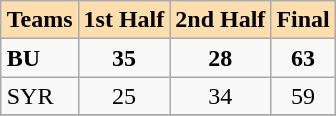<table class="wikitable" align=right>
<tr bgcolor=#ffdead align=center>
<td><strong>Teams</strong></td>
<td><strong>1st Half</strong></td>
<td><strong>2nd Half</strong></td>
<td><strong>Final</strong></td>
</tr>
<tr>
<td><strong>BU</strong></td>
<td align=center><strong>35</strong></td>
<td align=center><strong>28</strong></td>
<td align=center><strong>63</strong></td>
</tr>
<tr>
<td>SYR</td>
<td align=center>25</td>
<td align=center>34</td>
<td align=center>59</td>
</tr>
<tr>
</tr>
</table>
